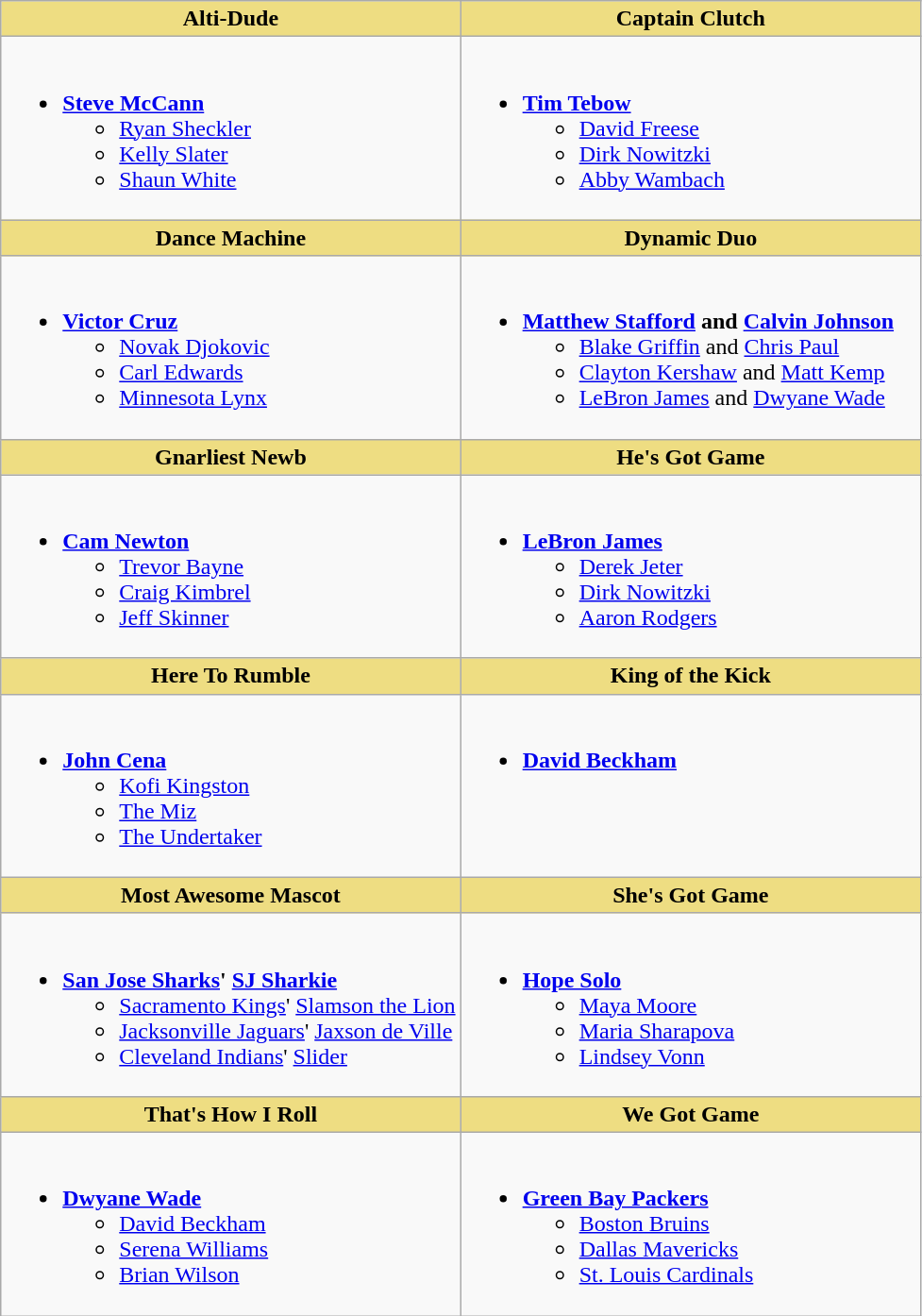<table class=wikitable>
<tr>
<th style="background:#EEDD82; width:50%">Alti-Dude</th>
<th style="background:#EEDD82; width:50%">Captain Clutch</th>
</tr>
<tr>
<td valign="top"><br><ul><li><strong><a href='#'>Steve McCann</a></strong><ul><li><a href='#'>Ryan Sheckler</a></li><li><a href='#'>Kelly Slater</a></li><li><a href='#'>Shaun White</a></li></ul></li></ul></td>
<td valign="top"><br><ul><li><strong><a href='#'>Tim Tebow</a></strong><ul><li><a href='#'>David Freese</a></li><li><a href='#'>Dirk Nowitzki</a></li><li><a href='#'>Abby Wambach</a></li></ul></li></ul></td>
</tr>
<tr>
<th style="background:#EEDD82; width:50%">Dance Machine</th>
<th style="background:#EEDD82; width:50%">Dynamic Duo</th>
</tr>
<tr>
<td valign="top"><br><ul><li><strong><a href='#'>Victor Cruz</a></strong><ul><li><a href='#'>Novak Djokovic</a></li><li><a href='#'>Carl Edwards</a></li><li><a href='#'>Minnesota Lynx</a></li></ul></li></ul></td>
<td valign="top"><br><ul><li><strong><a href='#'>Matthew Stafford</a> and <a href='#'>Calvin Johnson</a></strong><ul><li><a href='#'>Blake Griffin</a> and <a href='#'>Chris Paul</a></li><li><a href='#'>Clayton Kershaw</a> and <a href='#'>Matt Kemp</a></li><li><a href='#'>LeBron James</a> and <a href='#'>Dwyane Wade</a></li></ul></li></ul></td>
</tr>
<tr>
<th style="background:#EEDD82; width:50%">Gnarliest Newb</th>
<th style="background:#EEDD82; width:50%">He's Got Game</th>
</tr>
<tr>
<td valign="top"><br><ul><li><strong><a href='#'>Cam Newton</a></strong><ul><li><a href='#'>Trevor Bayne</a></li><li><a href='#'>Craig Kimbrel</a></li><li><a href='#'>Jeff Skinner</a></li></ul></li></ul></td>
<td valign="top"><br><ul><li><strong><a href='#'>LeBron James</a></strong><ul><li><a href='#'>Derek Jeter</a></li><li><a href='#'>Dirk Nowitzki</a></li><li><a href='#'>Aaron Rodgers</a></li></ul></li></ul></td>
</tr>
<tr>
<th style="background:#EEDD82; width:50%">Here To Rumble</th>
<th style="background:#EEDD82; width:50%">King of the Kick</th>
</tr>
<tr>
<td valign="top"><br><ul><li><strong><a href='#'>John Cena</a></strong><ul><li><a href='#'>Kofi Kingston</a></li><li><a href='#'>The Miz</a></li><li><a href='#'>The Undertaker</a></li></ul></li></ul></td>
<td valign="top"><br><ul><li><strong><a href='#'>David Beckham</a></strong></li></ul></td>
</tr>
<tr>
<th style="background:#EEDD82; width:50%">Most Awesome Mascot</th>
<th style="background:#EEDD82; width:50%">She's Got Game</th>
</tr>
<tr>
<td valign="top"><br><ul><li><strong><a href='#'>San Jose Sharks</a>' <a href='#'>SJ Sharkie</a></strong><ul><li><a href='#'>Sacramento Kings</a>' <a href='#'>Slamson the Lion</a></li><li><a href='#'>Jacksonville Jaguars</a>' <a href='#'>Jaxson de Ville</a></li><li><a href='#'>Cleveland Indians</a>' <a href='#'>Slider</a></li></ul></li></ul></td>
<td valign="top"><br><ul><li><strong><a href='#'>Hope Solo</a></strong><ul><li><a href='#'>Maya Moore</a></li><li><a href='#'>Maria Sharapova</a></li><li><a href='#'>Lindsey Vonn</a></li></ul></li></ul></td>
</tr>
<tr>
<th style="background:#EEDD82; width:50%">That's How I Roll</th>
<th style="background:#EEDD82; width:50%">We Got Game</th>
</tr>
<tr>
<td valign="top"><br><ul><li><strong><a href='#'>Dwyane Wade</a></strong><ul><li><a href='#'>David Beckham</a></li><li><a href='#'>Serena Williams</a></li><li><a href='#'>Brian Wilson</a></li></ul></li></ul></td>
<td valign="top"><br><ul><li><strong><a href='#'>Green Bay Packers</a></strong><ul><li><a href='#'>Boston Bruins</a></li><li><a href='#'>Dallas Mavericks</a></li><li><a href='#'>St. Louis Cardinals</a></li></ul></li></ul></td>
</tr>
</table>
